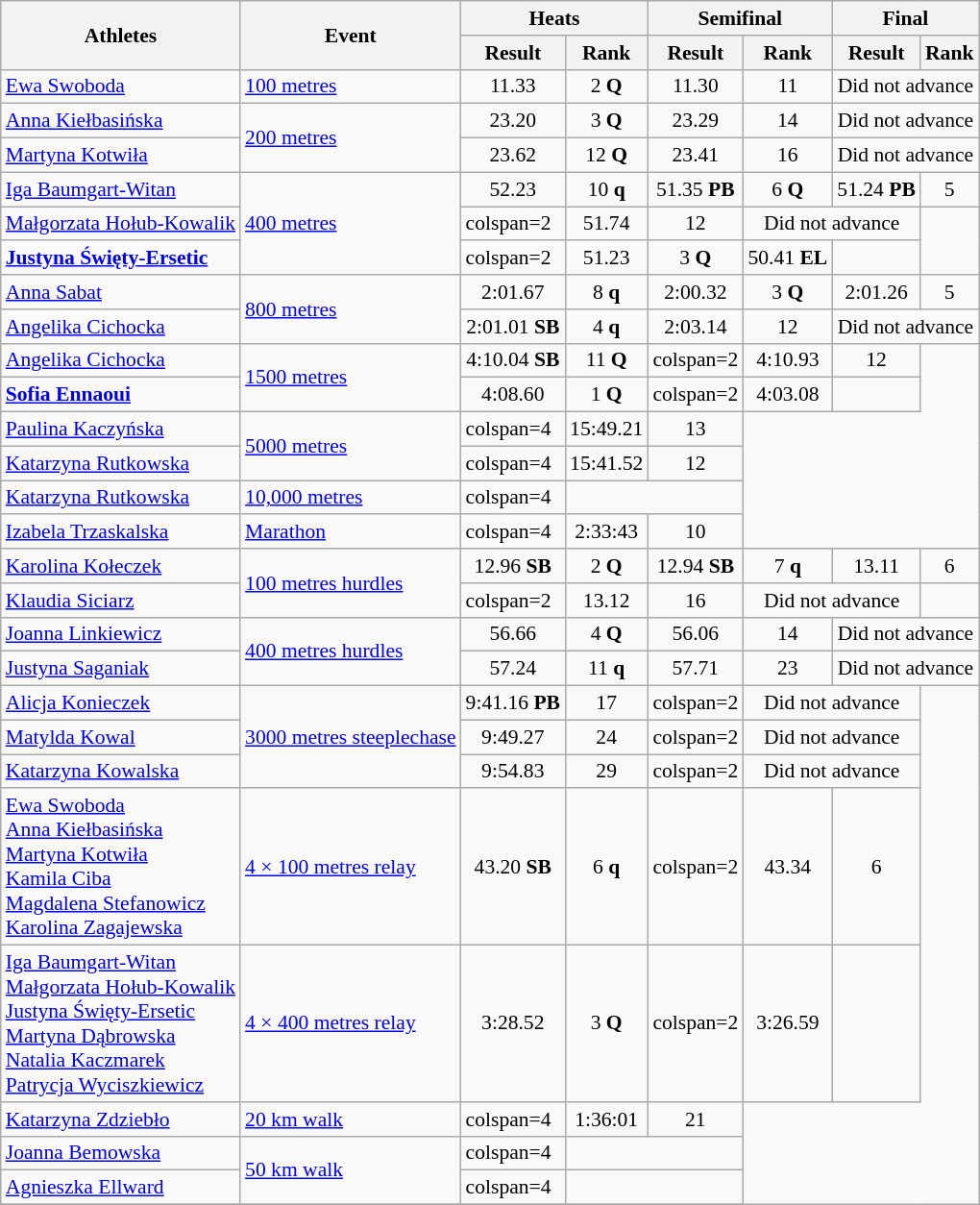<table class="wikitable" border="1" style="font-size:90%">
<tr>
<th rowspan="2">Athletes</th>
<th rowspan="2">Event</th>
<th colspan="2">Heats</th>
<th colspan="2">Semifinal</th>
<th colspan="2">Final</th>
</tr>
<tr>
<th>Result</th>
<th>Rank</th>
<th>Result</th>
<th>Rank</th>
<th>Result</th>
<th>Rank</th>
</tr>
<tr>
<td><a href='#'>Ewa Swoboda</a></td>
<td><a href='#'>100 metres</a></td>
<td align=center>11.33</td>
<td align=center>2 <strong>Q</strong></td>
<td align=center>11.30</td>
<td align=center>11</td>
<td align=center colspan=2>Did not advance</td>
</tr>
<tr>
<td><a href='#'>Anna Kiełbasińska</a></td>
<td rowspan=2><a href='#'>200 metres</a></td>
<td align=center>23.20</td>
<td align=center>3 <strong>Q</strong></td>
<td align=center>23.29</td>
<td align=center>14</td>
<td align=center colspan=2>Did not advance</td>
</tr>
<tr>
<td><a href='#'>Martyna Kotwiła</a></td>
<td align=center>23.62</td>
<td align=center>12 <strong>Q</strong></td>
<td align=center>23.41</td>
<td align=center>16</td>
<td align=center colspan=2>Did not advance</td>
</tr>
<tr>
<td><a href='#'>Iga Baumgart-Witan</a></td>
<td rowspan=3><a href='#'>400 metres</a></td>
<td align=center>52.23</td>
<td align=center>10 <strong>q</strong></td>
<td align=center>51.35 <strong>PB</strong></td>
<td align=center>6 <strong>Q</strong></td>
<td align=center>51.24 <strong>PB</strong></td>
<td align=center>5</td>
</tr>
<tr>
<td><a href='#'>Małgorzata Hołub-Kowalik</a></td>
<td>colspan=2 </td>
<td align=center>51.74</td>
<td align=center>12</td>
<td align=center colspan=2>Did not advance</td>
</tr>
<tr>
<td><strong><a href='#'>Justyna Święty-Ersetic</a></strong></td>
<td>colspan=2 </td>
<td align=center>51.23</td>
<td align=center>3 <strong>Q</strong></td>
<td align=center>50.41 <strong>EL</strong></td>
<td align=center></td>
</tr>
<tr>
<td><a href='#'>Anna Sabat</a></td>
<td rowspan=2><a href='#'>800 metres</a></td>
<td align=center>2:01.67</td>
<td align=center>8 <strong>q</strong></td>
<td align=center>2:00.32</td>
<td align=center>3 <strong>Q</strong></td>
<td align=center>2:01.26</td>
<td align=center>5</td>
</tr>
<tr>
<td><a href='#'>Angelika Cichocka</a></td>
<td align=center>2:01.01 <strong>SB</strong></td>
<td align=center>4 <strong>q</strong></td>
<td align=center>2:03.14</td>
<td align=center>12</td>
<td align=center colspan=2>Did not advance</td>
</tr>
<tr>
<td><a href='#'>Angelika Cichocka</a></td>
<td rowspan=2><a href='#'>1500 metres</a></td>
<td align=center>4:10.04 <strong>SB</strong></td>
<td align=center>11 <strong>Q</strong></td>
<td>colspan=2 </td>
<td align=center>4:10.93</td>
<td align=center>12</td>
</tr>
<tr>
<td><strong><a href='#'>Sofia Ennaoui</a></strong></td>
<td align=center>4:08.60</td>
<td align=center>1 <strong>Q</strong></td>
<td>colspan=2 </td>
<td align=center>4:03.08</td>
<td align=center></td>
</tr>
<tr>
<td><a href='#'>Paulina Kaczyńska</a></td>
<td rowspan=2><a href='#'>5000 metres</a></td>
<td>colspan=4 </td>
<td align=center>15:49.21</td>
<td align=center>13</td>
</tr>
<tr>
<td><a href='#'>Katarzyna Rutkowska</a></td>
<td>colspan=4 </td>
<td align=center>15:41.52</td>
<td align=center>12</td>
</tr>
<tr>
<td><a href='#'>Katarzyna Rutkowska</a></td>
<td><a href='#'>10,000 metres</a></td>
<td>colspan=4 </td>
<td align=center colspan=2></td>
</tr>
<tr>
<td><a href='#'>Izabela Trzaskalska</a></td>
<td><a href='#'>Marathon</a></td>
<td>colspan=4 </td>
<td align=center>2:33:43</td>
<td align=center>10</td>
</tr>
<tr>
<td><a href='#'>Karolina Kołeczek</a></td>
<td rowspan=2><a href='#'>100 metres hurdles</a></td>
<td align=center>12.96 <strong>SB</strong></td>
<td align=center>2 <strong>Q</strong></td>
<td align=center>12.94 <strong>SB</strong></td>
<td align=center>7 <strong>q</strong></td>
<td align=center>13.11</td>
<td align=center>6</td>
</tr>
<tr>
<td><a href='#'>Klaudia Siciarz</a></td>
<td>colspan=2</td>
<td align=center>13.12</td>
<td align=center>16</td>
<td align=center colspan=2>Did not advance</td>
</tr>
<tr>
<td><a href='#'>Joanna Linkiewicz</a></td>
<td rowspan=2><a href='#'>400 metres hurdles</a></td>
<td align=center>56.66</td>
<td align=center>4 <strong>Q</strong></td>
<td align=center>56.06</td>
<td align=center>14</td>
<td align=center colspan=2>Did not advance</td>
</tr>
<tr>
<td><a href='#'>Justyna Saganiak</a></td>
<td align=center>57.24</td>
<td align=center>11 <strong>q</strong></td>
<td align=center>57.71</td>
<td align=center>23</td>
<td align=center colspan=2>Did not advance</td>
</tr>
<tr>
<td><a href='#'>Alicja Konieczek</a></td>
<td rowspan=3><a href='#'>3000 metres steeplechase</a></td>
<td align=center>9:41.16 <strong>PB</strong></td>
<td align=center>17</td>
<td>colspan=2 </td>
<td align=center colspan=2>Did not advance</td>
</tr>
<tr>
<td><a href='#'>Matylda Kowal</a></td>
<td align=center>9:49.27</td>
<td align=center>24</td>
<td>colspan=2 </td>
<td align=center colspan=2>Did not advance</td>
</tr>
<tr>
<td><a href='#'>Katarzyna Kowalska</a></td>
<td align=center>9:54.83</td>
<td align=center>29</td>
<td>colspan=2 </td>
<td align=center colspan=2>Did not advance</td>
</tr>
<tr>
<td><a href='#'>Ewa Swoboda</a><br><a href='#'>Anna Kiełbasińska</a><br><a href='#'>Martyna Kotwiła</a><br><a href='#'>Kamila Ciba</a><br><a href='#'>Magdalena Stefanowicz</a><br><a href='#'>Karolina Zagajewska</a></td>
<td><a href='#'>4 × 100 metres relay</a></td>
<td align=center>43.20 <strong>SB</strong></td>
<td align=center>6 <strong>q</strong></td>
<td>colspan=2 </td>
<td align=center>43.34</td>
<td align=center>6</td>
</tr>
<tr>
<td><a href='#'>Iga Baumgart-Witan</a><br><a href='#'>Małgorzata Hołub-Kowalik</a><br><a href='#'>Justyna Święty-Ersetic</a><br><a href='#'>Martyna Dąbrowska</a><br><a href='#'>Natalia Kaczmarek</a><br><a href='#'>Patrycja Wyciszkiewicz</a></td>
<td><a href='#'>4 × 400 metres relay</a></td>
<td align=center>3:28.52</td>
<td align=center>3 <strong>Q</strong></td>
<td>colspan=2 </td>
<td align=center>3:26.59</td>
<td align=center></td>
</tr>
<tr>
<td><a href='#'>Katarzyna Zdziebło</a></td>
<td><a href='#'>20 km walk</a></td>
<td>colspan=4 </td>
<td align=center>1:36:01</td>
<td align=center>21</td>
</tr>
<tr>
<td><a href='#'>Joanna Bemowska</a></td>
<td rowspan=2><a href='#'>50 km walk</a></td>
<td>colspan=4 </td>
<td align=center colspan=2></td>
</tr>
<tr>
<td><a href='#'>Agnieszka Ellward</a></td>
<td>colspan=4 </td>
<td align=center colspan=2></td>
</tr>
<tr>
</tr>
</table>
